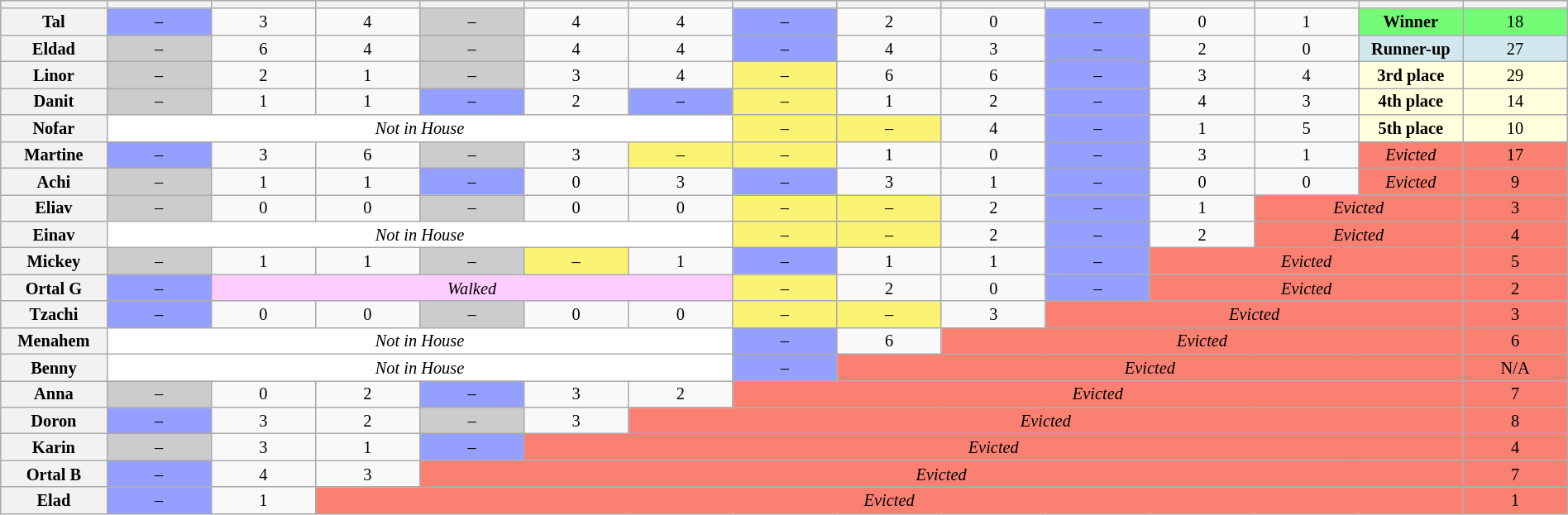<table class="wikitable" style="text-align:center; font-size:85%; width: 100%; line-height:15px;">
<tr>
<th style="width: 5%;"></th>
<th style="width: 5%;"></th>
<th style="width: 5%;"></th>
<th style="width: 5%;"></th>
<th style="width: 5%;"></th>
<th style="width: 5%;"></th>
<th style="width: 5%;"></th>
<th style="width: 5%;"></th>
<th style="width: 5%;"></th>
<th style="width: 5%;"></th>
<th style="width: 5%;"></th>
<th style="width: 5%;"></th>
<th style="width: 5%;"></th>
<th style="width: 5%;"></th>
<th style="width: 5%;"></th>
</tr>
<tr>
<th>Tal</th>
<td bgcolor="959ffd">–</td>
<td>3</td>
<td>4</td>
<td bgcolor="CCCCCC">–</td>
<td>4</td>
<td>4</td>
<td bgcolor="959ffd">–</td>
<td>2</td>
<td>0</td>
<td bgcolor="959ffd">–</td>
<td>0</td>
<td>1</td>
<td bgcolor="73FB76"><strong>Winner</strong></td>
<td bgcolor="73FB76">18</td>
</tr>
<tr>
<th>Eldad</th>
<td bgcolor="CCCCCC">–</td>
<td>6</td>
<td>4</td>
<td bgcolor="CCCCCC">–</td>
<td>4</td>
<td>4</td>
<td bgcolor="959ffd">–</td>
<td>4</td>
<td>3</td>
<td bgcolor="959ffd">–</td>
<td>2</td>
<td>0</td>
<td bgcolor="D1E8EF"><strong>Runner-up</strong></td>
<td bgcolor="D1E8EF">27</td>
</tr>
<tr>
<th>Linor</th>
<td bgcolor="CCCCCC">–</td>
<td>2</td>
<td>1</td>
<td bgcolor="CCCCCC">–</td>
<td>3</td>
<td>4</td>
<td bgcolor="FBF373">–</td>
<td>6</td>
<td>6</td>
<td bgcolor="959ffd">–</td>
<td>3</td>
<td>4</td>
<td bgcolor="FFFFDD"><strong>3rd place</strong></td>
<td bgcolor="FFFFDD">29</td>
</tr>
<tr>
<th>Danit</th>
<td bgcolor="CCCCCC">–</td>
<td>1</td>
<td>1</td>
<td bgcolor="959ffd">–</td>
<td>2</td>
<td bgcolor="959ffd">–</td>
<td bgcolor="FBF373">–</td>
<td>1</td>
<td>2</td>
<td bgcolor="959ffd">–</td>
<td>4</td>
<td>3</td>
<td bgcolor="FFFFDD"><strong>4th place</strong></td>
<td bgcolor="FFFFDD">14</td>
</tr>
<tr>
<th>Nofar</th>
<td colspan="6" style="background-color: white;"><em>Not in House</em></td>
<td bgcolor="FBF373">–</td>
<td bgcolor="FBF373">–</td>
<td>4</td>
<td bgcolor="959ffd">–</td>
<td>1</td>
<td>5</td>
<td bgcolor="FFFFDD"><strong>5th place</strong></td>
<td bgcolor="FFFFDD">10</td>
</tr>
<tr>
<th>Martine</th>
<td bgcolor="959ffd">–</td>
<td>3</td>
<td>6</td>
<td bgcolor="CCCCCC">–</td>
<td>3</td>
<td bgcolor="FBF373">–</td>
<td bgcolor="FBF373">–</td>
<td>1</td>
<td>0</td>
<td bgcolor="959ffd">–</td>
<td>3</td>
<td>1</td>
<td style="background:#FA8072"><em>Evicted</em></td>
<td style="background:#FA8072">17</td>
</tr>
<tr>
<th>Achi</th>
<td bgcolor="CCCCCC">–</td>
<td>1</td>
<td>1</td>
<td bgcolor="959ffd">–</td>
<td>0</td>
<td>3</td>
<td bgcolor="959ffd">–</td>
<td>3</td>
<td>1</td>
<td bgcolor="959ffd">–</td>
<td>0</td>
<td>0</td>
<td style="background:#FA8072"><em>Evicted</em></td>
<td style="background:#FA8072">9</td>
</tr>
<tr>
<th>Eliav</th>
<td bgcolor="CCCCCC">–</td>
<td>0</td>
<td>0</td>
<td bgcolor="CCCCCC">–</td>
<td>0</td>
<td>0</td>
<td bgcolor="FBF373">–</td>
<td bgcolor="FBF373">–</td>
<td>2</td>
<td bgcolor="959ffd">–</td>
<td>1</td>
<td style="background:#FA8072" colspan="2"><em>Evicted</em></td>
<td style="background:#FA8072">3</td>
</tr>
<tr>
<th>Einav</th>
<td colspan="6" style="background-color: white;"><em>Not in House</em></td>
<td bgcolor="FBF373">–</td>
<td bgcolor="FBF373">–</td>
<td>2</td>
<td bgcolor="959ffd">–</td>
<td>2</td>
<td style="background:#FA8072" colspan="2"><em>Evicted</em></td>
<td style="background:#FA8072">4</td>
</tr>
<tr>
<th>Mickey</th>
<td bgcolor="CCCCCC">–</td>
<td>1</td>
<td>1</td>
<td bgcolor="CCCCCC">–</td>
<td bgcolor="FBF373">–</td>
<td>1</td>
<td bgcolor="959ffd">–</td>
<td>1</td>
<td>1</td>
<td bgcolor="959ffd">–</td>
<td colspan=3 style="background:#FA8072"><em>Evicted</em></td>
<td style="background:#FA8072">5</td>
</tr>
<tr>
<th>Ortal G</th>
<td bgcolor="959ffd">–</td>
<td colspan=5 bgcolor="FFCCFF"><em>Walked</em></td>
<td bgcolor="FBF373">–</td>
<td>2</td>
<td>0</td>
<td bgcolor="959ffd">–</td>
<td colspan=3 style="background:#FA8072"><em>Evicted</em></td>
<td style="background:#FA8072">2</td>
</tr>
<tr>
<th>Tzachi</th>
<td bgcolor="959ffd">–</td>
<td>0</td>
<td>0</td>
<td bgcolor="CCCCCC">–</td>
<td>0</td>
<td>0</td>
<td bgcolor="FBF373">–</td>
<td bgcolor="FBF373">–</td>
<td>3</td>
<td colspan=4 style="background:#FA8072"><em>Evicted</em></td>
<td style="background:#FA8072">3</td>
</tr>
<tr>
<th>Menahem</th>
<td colspan="6" style="background-color: white;"><em>Not in House</em></td>
<td bgcolor="959ffd">–</td>
<td>6</td>
<td colspan=5 style="background:#FA8072"><em>Evicted</em></td>
<td style="background:#FA8072">6</td>
</tr>
<tr>
<th>Benny</th>
<td colspan="6" style="background-color: white;"><em>Not in House</em></td>
<td bgcolor="959ffd">–</td>
<td colspan=6 style="background:#FA8072"><em>Evicted</em></td>
<td style="background:#FA8072">N/A</td>
</tr>
<tr>
<th>Anna</th>
<td bgcolor="CCCCCC">–</td>
<td>0</td>
<td>2</td>
<td bgcolor="959ffd">–</td>
<td>3</td>
<td>2</td>
<td colspan=7 style="background:#FA8072"><em>Evicted</em></td>
<td style="background:#FA8072">7</td>
</tr>
<tr>
<th>Doron</th>
<td bgcolor="959ffd">–</td>
<td>3</td>
<td>2</td>
<td bgcolor="CCCCCC">–</td>
<td>3</td>
<td colspan=8 style="background:#FA8072"><em>Evicted</em></td>
<td style="background:#FA8072">8</td>
</tr>
<tr>
<th>Karin</th>
<td bgcolor="CCCCCC">–</td>
<td>3</td>
<td>1</td>
<td bgcolor="959ffd">–</td>
<td colspan=9 style="background:#FA8072"><em>Evicted</em></td>
<td style="background:#FA8072">4</td>
</tr>
<tr>
<th>Ortal B</th>
<td bgcolor="959ffd">–</td>
<td>4</td>
<td>3</td>
<td colspan=10 style="background:#FA8072"><em>Evicted</em></td>
<td style="background:#FA8072">7</td>
</tr>
<tr>
<th>Elad</th>
<td bgcolor="959ffd">–</td>
<td>1</td>
<td colspan=11 style="background:#FA8072"><em>Evicted</em></td>
<td style="background:#FA8072">1</td>
</tr>
</table>
